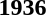<table>
<tr>
<td><strong>1936</strong><br></td>
</tr>
</table>
